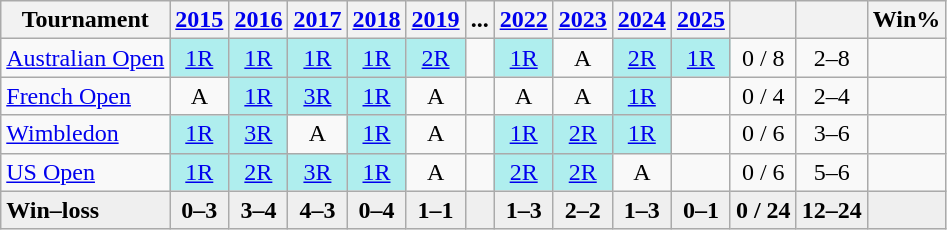<table class=wikitable style=text-align:center;>
<tr>
<th>Tournament</th>
<th><a href='#'>2015</a></th>
<th><a href='#'>2016</a></th>
<th><a href='#'>2017</a></th>
<th><a href='#'>2018</a></th>
<th><a href='#'>2019</a></th>
<th>...</th>
<th><a href='#'>2022</a></th>
<th><a href='#'>2023</a></th>
<th><a href='#'>2024</a></th>
<th><a href='#'>2025</a></th>
<th></th>
<th></th>
<th>Win%</th>
</tr>
<tr>
<td align=left><a href='#'>Australian Open</a></td>
<td bgcolor=afeeee><a href='#'>1R</a></td>
<td bgcolor=afeeee><a href='#'>1R</a></td>
<td bgcolor=afeeee><a href='#'>1R</a></td>
<td bgcolor=afeeee><a href='#'>1R</a></td>
<td bgcolor=afeeee><a href='#'>2R</a></td>
<td></td>
<td bgcolor=afeeee><a href='#'>1R</a></td>
<td>A</td>
<td bgcolor=afeeee><a href='#'>2R</a></td>
<td bgcolor=afeeee><a href='#'>1R</a></td>
<td>0 / 8</td>
<td>2–8</td>
<td></td>
</tr>
<tr>
<td align=left><a href='#'>French Open</a></td>
<td>A</td>
<td bgcolor=afeeee><a href='#'>1R</a></td>
<td bgcolor=afeeee><a href='#'>3R</a></td>
<td bgcolor=afeeee><a href='#'>1R</a></td>
<td>A</td>
<td></td>
<td>A</td>
<td>A</td>
<td bgcolor=afeeee><a href='#'>1R</a></td>
<td></td>
<td>0 / 4</td>
<td>2–4</td>
<td></td>
</tr>
<tr>
<td align=left><a href='#'>Wimbledon</a></td>
<td bgcolor=afeeee><a href='#'>1R</a></td>
<td bgcolor=afeeee><a href='#'>3R</a></td>
<td>A</td>
<td bgcolor=afeeee><a href='#'>1R</a></td>
<td>A</td>
<td style="color:#767676;"></td>
<td bgcolor=afeeee><a href='#'>1R</a></td>
<td bgcolor=afeeee><a href='#'>2R</a></td>
<td bgcolor=afeeee><a href='#'>1R</a></td>
<td></td>
<td>0 / 6</td>
<td>3–6</td>
<td></td>
</tr>
<tr>
<td align=left><a href='#'>US Open</a></td>
<td bgcolor=afeeee><a href='#'>1R</a></td>
<td bgcolor=afeeee><a href='#'>2R</a></td>
<td bgcolor=afeeee><a href='#'>3R</a></td>
<td bgcolor=afeeee><a href='#'>1R</a></td>
<td>A</td>
<td></td>
<td bgcolor=afeeee><a href='#'>2R</a></td>
<td bgcolor=afeeee><a href='#'>2R</a></td>
<td>A</td>
<td></td>
<td>0 / 6</td>
<td>5–6</td>
<td></td>
</tr>
<tr style="background:#efefef; font-weight:bold;">
<td align=left>Win–loss</td>
<td>0–3</td>
<td>3–4</td>
<td>4–3</td>
<td>0–4</td>
<td>1–1</td>
<td></td>
<td>1–3</td>
<td>2–2</td>
<td>1–3</td>
<td>0–1</td>
<td>0 / 24</td>
<td>12–24</td>
<td></td>
</tr>
</table>
